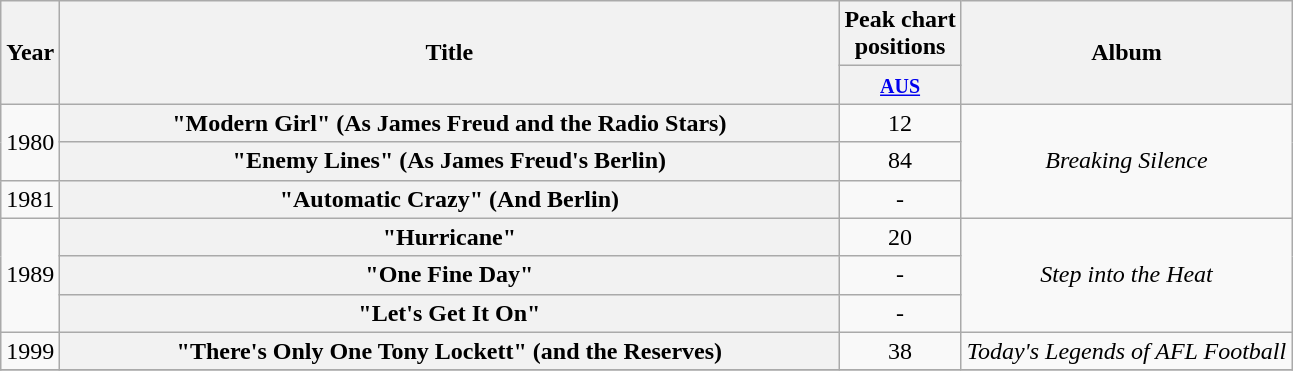<table class="wikitable plainrowheaders" style="text-align:center;" border="1">
<tr>
<th scope="col" rowspan="2">Year</th>
<th scope="col" rowspan="2" style="width:32em;">Title</th>
<th scope="col" colspan="1">Peak chart<br>positions</th>
<th scope="col" rowspan="2">Album</th>
</tr>
<tr>
<th scope="col" style="text-align:center;"><small><a href='#'>AUS</a></small><br></th>
</tr>
<tr>
<td rowspan="2">1980</td>
<th scope="row">"Modern Girl" (As James Freud and the Radio Stars)</th>
<td style="text-align:center;">12</td>
<td rowspan="3"><em>Breaking Silence</em></td>
</tr>
<tr>
<th scope="row">"Enemy Lines" (As James Freud's Berlin)</th>
<td style="text-align:center;">84</td>
</tr>
<tr>
<td>1981</td>
<th scope="row">"Automatic Crazy" (And Berlin)</th>
<td style="text-align:center;">-</td>
</tr>
<tr>
<td rowspan="3">1989</td>
<th scope="row">"Hurricane"</th>
<td style="text-align:center;">20</td>
<td rowspan="3"><em>Step into the Heat</em></td>
</tr>
<tr>
<th scope="row">"One Fine Day"</th>
<td style="text-align:center;">-</td>
</tr>
<tr>
<th scope="row">"Let's Get It On"</th>
<td style="text-align:center;">-</td>
</tr>
<tr>
<td>1999</td>
<th scope="row">"There's Only One Tony Lockett"  (and the Reserves)</th>
<td style="text-align:center;">38</td>
<td><em>Today's Legends of AFL Football</em></td>
</tr>
<tr>
</tr>
</table>
